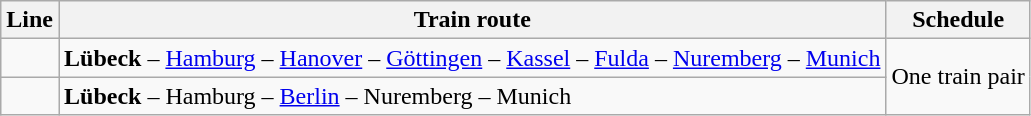<table class="wikitable" style="clear:both">
<tr class="hintergrundfarbe6">
<th>Line</th>
<th>Train route</th>
<th>Schedule</th>
</tr>
<tr>
<td></td>
<td><strong>Lübeck</strong> – <a href='#'>Hamburg</a> – <a href='#'>Hanover</a> – <a href='#'>Göttingen</a> – <a href='#'>Kassel</a> – <a href='#'>Fulda</a> – <a href='#'>Nuremberg</a> – <a href='#'>Munich</a></td>
<td rowspan=2>One train pair</td>
</tr>
<tr>
<td></td>
<td><strong>Lübeck</strong> – Hamburg – <a href='#'>Berlin</a> – Nuremberg – Munich</td>
</tr>
</table>
